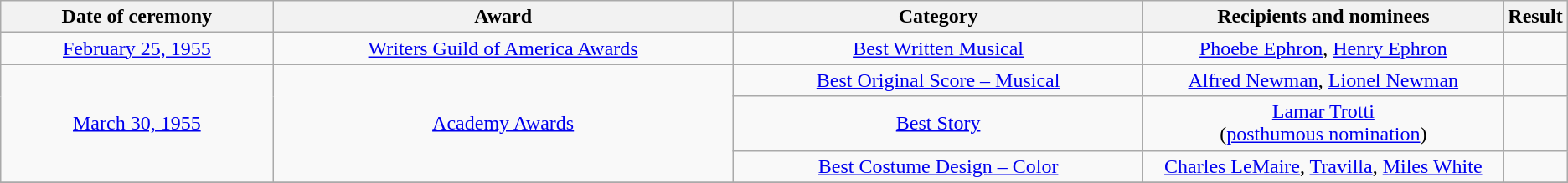<table class="wikitable">
<tr>
<th style="text-align:center; width:210px;">Date of ceremony</th>
<th style="text-align:center; width:360px;">Award</th>
<th style="text-align:center; width:320px;">Category</th>
<th style="text-align:center; width:280px;">Recipients and nominees</th>
<th style="text-align:center; width:040px;">Result</th>
</tr>
<tr>
<td style="text-align:center;"><a href='#'>February 25, 1955</a></td>
<td style="text-align:center;"><a href='#'>Writers Guild of America Awards</a></td>
<td style="text-align:center;"><a href='#'>Best Written Musical</a></td>
<td style="text-align:center;"><a href='#'>Phoebe Ephron</a>, <a href='#'>Henry Ephron</a></td>
<td></td>
</tr>
<tr>
<td rowspan="3" style="text-align:center;"><a href='#'>March 30, 1955</a></td>
<td rowspan="3" style="text-align:center;"><a href='#'>Academy Awards</a></td>
<td style="text-align:center;"><a href='#'>Best Original Score – Musical</a></td>
<td style="text-align:center;"><a href='#'>Alfred Newman</a>, <a href='#'>Lionel Newman</a></td>
<td></td>
</tr>
<tr>
<td style="text-align:center;"><a href='#'>Best Story</a></td>
<td style="text-align:center;"><a href='#'>Lamar Trotti</a><br>(<a href='#'>posthumous nomination</a>)</td>
<td></td>
</tr>
<tr>
<td style="text-align:center;"><a href='#'>Best Costume Design – Color</a></td>
<td style="text-align:center;"><a href='#'>Charles LeMaire</a>, <a href='#'>Travilla</a>, <a href='#'>Miles White</a></td>
<td></td>
</tr>
<tr>
</tr>
</table>
